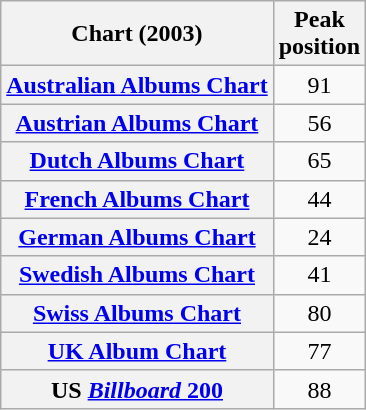<table class="wikitable sortable plainrowheaders">
<tr>
<th>Chart (2003)</th>
<th>Peak<br>position</th>
</tr>
<tr>
<th scope="row"><a href='#'>Australian Albums Chart</a></th>
<td align="center">91</td>
</tr>
<tr>
<th scope="row"><a href='#'>Austrian Albums Chart</a></th>
<td align="center">56</td>
</tr>
<tr>
<th scope="row"><a href='#'>Dutch Albums Chart</a></th>
<td align="center">65</td>
</tr>
<tr>
<th scope="row"><a href='#'>French Albums Chart</a></th>
<td align="center">44</td>
</tr>
<tr>
<th scope="row"><a href='#'>German Albums Chart</a></th>
<td align="center">24</td>
</tr>
<tr>
<th scope="row"><a href='#'>Swedish Albums Chart</a></th>
<td align="center">41</td>
</tr>
<tr>
<th scope="row"><a href='#'>Swiss Albums Chart</a></th>
<td align="center">80</td>
</tr>
<tr>
<th scope="row"><a href='#'>UK Album Chart</a></th>
<td align="center">77</td>
</tr>
<tr>
<th scope="row">US <a href='#'><em>Billboard</em> 200</a></th>
<td align="center">88</td>
</tr>
</table>
